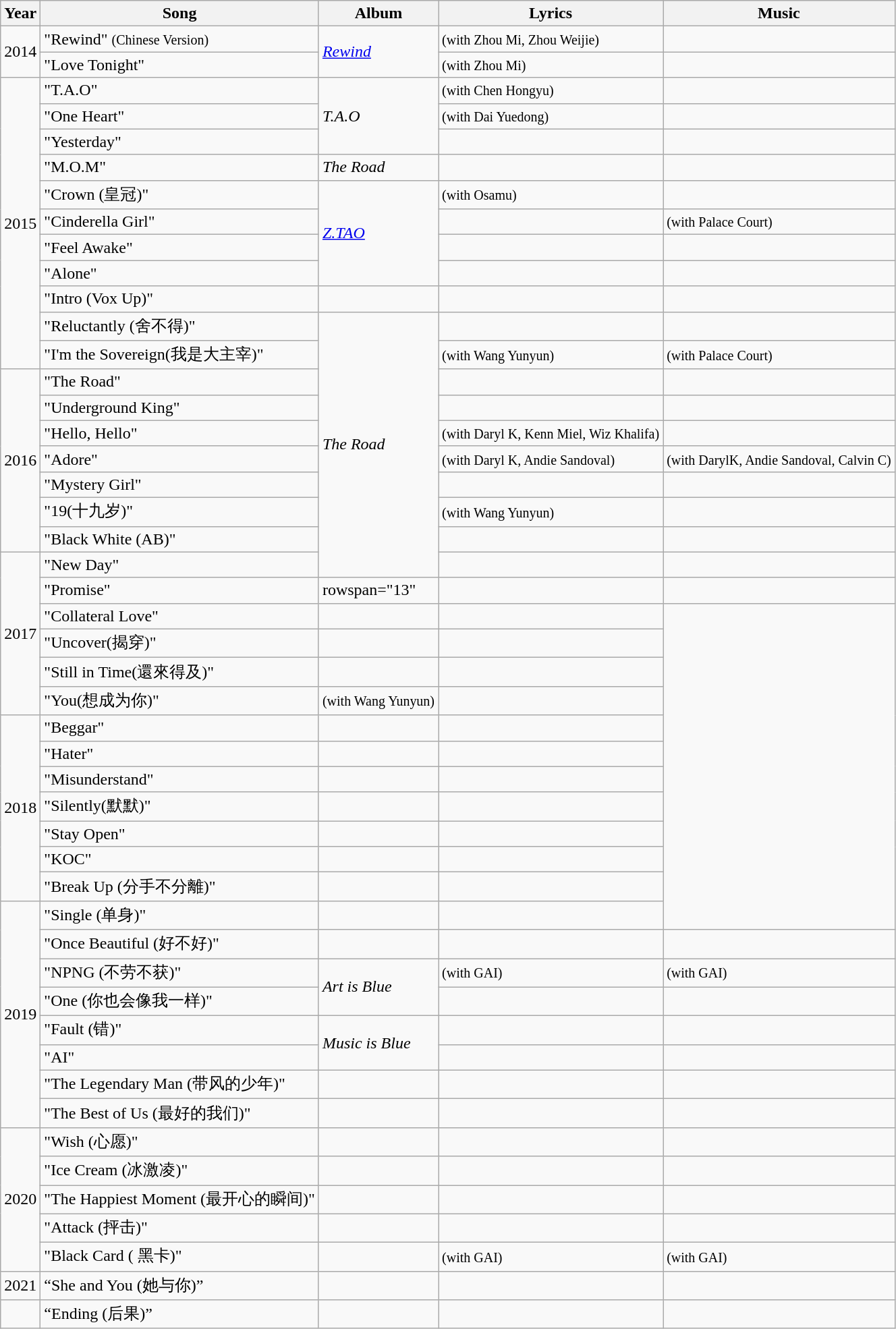<table class="wikitable">
<tr>
<th>Year</th>
<th>Song</th>
<th>Album</th>
<th>Lyrics</th>
<th>Music</th>
</tr>
<tr>
<td rowspan="2">2014</td>
<td>"Rewind" <small>(Chinese Version)</small></td>
<td rowspan="2"><em><a href='#'>Rewind</a></em></td>
<td> <small>(with Zhou Mi, Zhou Weijie)</small></td>
<td></td>
</tr>
<tr>
<td>"Love Tonight"</td>
<td> <small>(with Zhou Mi)</small></td>
<td></td>
</tr>
<tr>
<td rowspan="11">2015</td>
<td>"T.A.O"</td>
<td rowspan="3"><em>T.A.O</em></td>
<td> <small>(with Chen Hongyu)</small></td>
<td></td>
</tr>
<tr>
<td>"One Heart"</td>
<td> <small>(with Dai Yuedong)</small></td>
<td></td>
</tr>
<tr>
<td>"Yesterday"</td>
<td></td>
<td></td>
</tr>
<tr>
<td>"M.O.M"</td>
<td><em>The Road</em></td>
<td></td>
<td></td>
</tr>
<tr>
<td>"Crown (皇冠)"</td>
<td rowspan="4"><em><a href='#'>Z.TAO</a></em></td>
<td> <small>(with Osamu)</small></td>
<td></td>
</tr>
<tr>
<td>"Cinderella Girl"</td>
<td></td>
<td> <small>(with Palace Court)</small></td>
</tr>
<tr>
<td>"Feel Awake"</td>
<td></td>
<td></td>
</tr>
<tr>
<td>"Alone"</td>
<td></td>
<td></td>
</tr>
<tr>
<td>"Intro (Vox Up)"</td>
<td></td>
<td></td>
<td></td>
</tr>
<tr>
<td>"Reluctantly (舍不得)"</td>
<td rowspan="10"><em>The Road</em></td>
<td></td>
<td></td>
</tr>
<tr>
<td>"I'm the Sovereign(我是大主宰)"</td>
<td> <small>(with Wang Yunyun)</small></td>
<td> <small>(with Palace Court)</small></td>
</tr>
<tr>
<td rowspan="7">2016</td>
<td>"The Road"</td>
<td></td>
<td></td>
</tr>
<tr>
<td>"Underground King"</td>
<td></td>
<td></td>
</tr>
<tr>
<td>"Hello, Hello"</td>
<td> <small>(with Daryl K, Kenn Miel, Wiz Khalifa)</small></td>
<td></td>
</tr>
<tr>
<td>"Adore"</td>
<td> <small>(with Daryl K, Andie Sandoval)</small></td>
<td> <small>(with DarylK, Andie Sandoval, Calvin C)</small></td>
</tr>
<tr>
<td>"Mystery Girl"</td>
<td></td>
<td></td>
</tr>
<tr>
<td>"19(十九岁)"</td>
<td> <small>(with Wang Yunyun)</small></td>
<td></td>
</tr>
<tr>
<td>"Black White (AB)"</td>
<td></td>
<td></td>
</tr>
<tr>
<td rowspan="6">2017</td>
<td>"New Day"</td>
<td></td>
<td></td>
</tr>
<tr>
<td>"Promise"</td>
<td>rowspan="13" </td>
<td></td>
<td></td>
</tr>
<tr>
<td>"Collateral Love"</td>
<td></td>
<td></td>
</tr>
<tr>
<td>"Uncover(揭穿)"</td>
<td></td>
<td></td>
</tr>
<tr>
<td>"Still in Time(還來得及)"</td>
<td></td>
<td></td>
</tr>
<tr>
<td>"You(想成为你)"</td>
<td> <small>(with Wang Yunyun)</small></td>
<td></td>
</tr>
<tr>
<td rowspan="7">2018</td>
<td>"Beggar"</td>
<td></td>
<td></td>
</tr>
<tr>
<td>"Hater"</td>
<td></td>
<td></td>
</tr>
<tr>
<td>"Misunderstand"</td>
<td></td>
<td></td>
</tr>
<tr>
<td>"Silently(默默)"</td>
<td></td>
<td></td>
</tr>
<tr>
<td>"Stay Open"</td>
<td></td>
<td></td>
</tr>
<tr>
<td>"KOC"</td>
<td></td>
<td></td>
</tr>
<tr>
<td>"Break Up (分手不分離)"</td>
<td></td>
<td></td>
</tr>
<tr>
<td rowspan="8">2019</td>
<td>"Single (单身)"</td>
<td></td>
<td></td>
</tr>
<tr>
<td>"Once Beautiful (好不好)"</td>
<td></td>
<td></td>
<td></td>
</tr>
<tr>
<td>"NPNG (不劳不获)"</td>
<td rowspan="2"><em>Art is Blue</em></td>
<td> <small>(with GAI)</small></td>
<td> <small>(with GAI)</small></td>
</tr>
<tr>
<td>"One (你也会像我一样)"</td>
<td></td>
<td></td>
</tr>
<tr>
<td>"Fault (错)"</td>
<td rowspan="2"><em>Music is Blue</em></td>
<td></td>
<td></td>
</tr>
<tr>
<td>"AI"</td>
<td></td>
<td></td>
</tr>
<tr>
<td>"The Legendary Man (带风的少年)"</td>
<td></td>
<td></td>
<td></td>
</tr>
<tr>
<td>"The Best of Us (最好的我们)"</td>
<td></td>
<td></td>
<td></td>
</tr>
<tr>
<td rowspan="5">2020</td>
<td>"Wish (心愿)"</td>
<td></td>
<td></td>
<td></td>
</tr>
<tr>
<td>"Ice Cream (冰激凌)"</td>
<td></td>
<td></td>
<td></td>
</tr>
<tr>
<td>"The Happiest Moment (最开心的瞬间)"</td>
<td></td>
<td></td>
<td></td>
</tr>
<tr>
<td>"Attack (抨击)" </td>
<td></td>
<td></td>
<td></td>
</tr>
<tr>
<td>"Black Card ( 黑卡)"</td>
<td></td>
<td> <small>(with GAI)</small></td>
<td> <small>(with GAI)</small></td>
</tr>
<tr>
<td>2021</td>
<td>“She and You (她与你)”</td>
<td></td>
<td></td>
<td></td>
</tr>
<tr>
<td></td>
<td>“Ending (后果)”</td>
<td></td>
<td></td>
<td></td>
</tr>
</table>
